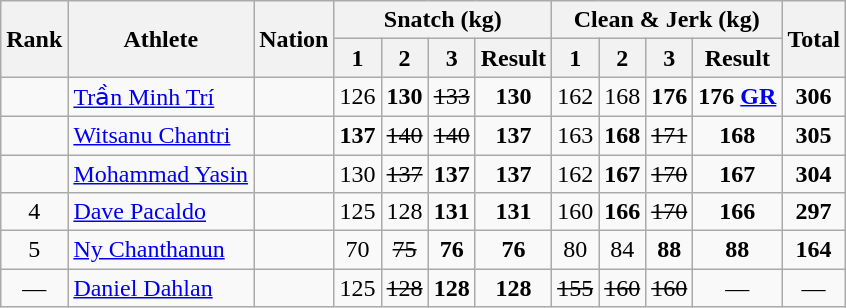<table class="wikitable sortable" style="text-align:center;">
<tr>
<th rowspan=2>Rank</th>
<th rowspan=2>Athlete</th>
<th rowspan=2>Nation</th>
<th colspan=4>Snatch (kg)</th>
<th colspan=4>Clean & Jerk (kg)</th>
<th rowspan=2>Total</th>
</tr>
<tr>
<th>1</th>
<th>2</th>
<th>3</th>
<th>Result</th>
<th>1</th>
<th>2</th>
<th>3</th>
<th>Result</th>
</tr>
<tr>
<td></td>
<td align=left><a href='#'>Trần Minh Trí</a></td>
<td align=left></td>
<td>126</td>
<td><strong>130</strong></td>
<td><s>133</s></td>
<td><strong>130</strong></td>
<td>162</td>
<td>168</td>
<td><strong>176</strong></td>
<td><strong>176</strong> <strong><a href='#'>GR</a></strong></td>
<td><strong>306</strong></td>
</tr>
<tr>
<td></td>
<td align=left><a href='#'>Witsanu Chantri</a></td>
<td align=left></td>
<td><strong>137</strong></td>
<td><s>140</s></td>
<td><s>140</s></td>
<td><strong>137</strong></td>
<td>163</td>
<td><strong>168</strong></td>
<td><s>171</s></td>
<td><strong>168</strong></td>
<td><strong>305</strong></td>
</tr>
<tr>
<td></td>
<td align=left><a href='#'>Mohammad Yasin</a></td>
<td align=left></td>
<td>130</td>
<td><s>137</s></td>
<td><strong>137</strong></td>
<td><strong>137</strong></td>
<td>162</td>
<td><strong>167</strong></td>
<td><s>170</s></td>
<td><strong>167</strong></td>
<td><strong>304</strong></td>
</tr>
<tr>
<td>4</td>
<td align=left><a href='#'>Dave Pacaldo</a></td>
<td align=left></td>
<td>125</td>
<td>128</td>
<td><strong>131</strong></td>
<td><strong>131</strong></td>
<td>160</td>
<td><strong>166</strong></td>
<td><s>170</s></td>
<td><strong>166</strong></td>
<td><strong>297</strong></td>
</tr>
<tr>
<td>5</td>
<td align=left><a href='#'>Ny Chanthanun</a></td>
<td align=left></td>
<td>70</td>
<td><s>75</s></td>
<td><strong>76</strong></td>
<td><strong>76</strong></td>
<td>80</td>
<td>84</td>
<td><strong>88</strong></td>
<td><strong>88</strong></td>
<td><strong>164</strong></td>
</tr>
<tr>
<td>—</td>
<td align=left><a href='#'>Daniel Dahlan</a></td>
<td align=left></td>
<td>125</td>
<td><s>128</s></td>
<td><strong>128</strong></td>
<td><strong>128</strong></td>
<td><s>155</s></td>
<td><s>160</s></td>
<td><s>160</s></td>
<td>—</td>
<td>—</td>
</tr>
</table>
